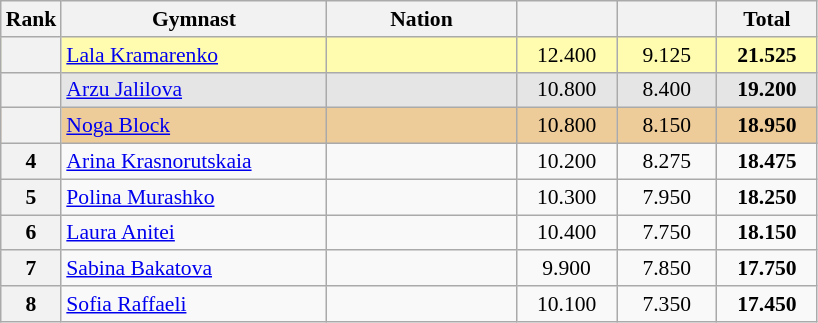<table class="wikitable sortable" style="text-align:center; font-size:90%">
<tr>
<th scope="col" style="width:20px;">Rank</th>
<th scope="col" style="width:170px;">Gymnast</th>
<th scope="col" style="width:120px;">Nation</th>
<th scope="col" style="width:60px;"></th>
<th scope="col" style="width:60px;"></th>
<th scope="col" style="width:60px;">Total</th>
</tr>
<tr bgcolor="fffcaf">
<th scope="row"></th>
<td align="left"><a href='#'>Lala Kramarenko</a></td>
<td style="text-align:left;"></td>
<td>12.400</td>
<td>9.125</td>
<td><strong>21.525</strong></td>
</tr>
<tr bgcolor="e5e5e5">
<th scope="row"></th>
<td align="left"><a href='#'>Arzu Jalilova</a></td>
<td style="text-align:left;"></td>
<td>10.800</td>
<td>8.400</td>
<td><strong>19.200</strong></td>
</tr>
<tr bgcolor="eecc99">
<th scope="row"></th>
<td align="left"><a href='#'>Noga Block</a></td>
<td style="text-align:left;"></td>
<td>10.800</td>
<td>8.150</td>
<td><strong>18.950</strong></td>
</tr>
<tr>
<th scope="row">4</th>
<td align="left"><a href='#'>Arina Krasnorutskaia</a></td>
<td style="text-align:left;"></td>
<td>10.200</td>
<td>8.275</td>
<td><strong>18.475</strong></td>
</tr>
<tr>
<th scope="row">5</th>
<td align="left"><a href='#'>Polina Murashko</a></td>
<td style="text-align:left;"></td>
<td>10.300</td>
<td>7.950</td>
<td><strong>18.250</strong></td>
</tr>
<tr>
<th scope="row">6</th>
<td align="left"><a href='#'>Laura Anitei</a></td>
<td style="text-align:left;"></td>
<td>10.400</td>
<td>7.750</td>
<td><strong>18.150</strong></td>
</tr>
<tr>
<th scope="row">7</th>
<td align="left"><a href='#'>Sabina Bakatova</a></td>
<td style="text-align:left;"></td>
<td>9.900</td>
<td>7.850</td>
<td><strong>17.750</strong></td>
</tr>
<tr>
<th scope="row">8</th>
<td align="left"><a href='#'>Sofia Raffaeli</a></td>
<td style="text-align:left;"></td>
<td>10.100</td>
<td>7.350</td>
<td><strong>17.450</strong></td>
</tr>
</table>
